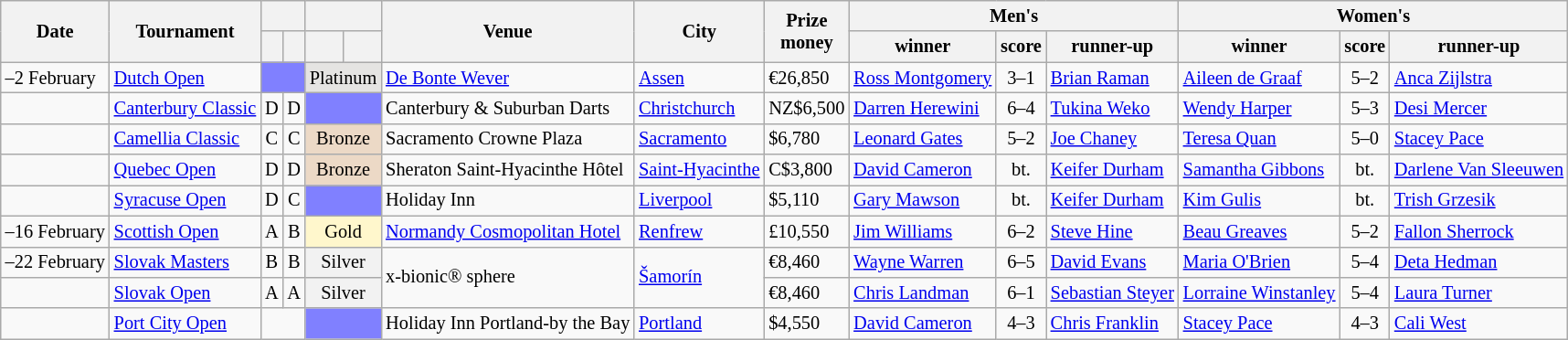<table class="wikitable sortable" style="font-size: 85%">
<tr>
<th rowspan="2">Date</th>
<th rowspan="2">Tournament</th>
<th colspan="2"></th>
<th colspan="2"></th>
<th rowspan="2">Venue</th>
<th rowspan="2">City</th>
<th rowspan="2" class=unsortable>Prize<br>money</th>
<th colspan="3">Men's</th>
<th colspan="3">Women's</th>
</tr>
<tr>
<th></th>
<th></th>
<th></th>
<th></th>
<th>winner</th>
<th class=unsortable>score</th>
<th>runner-up</th>
<th>winner</th>
<th class=unsortable>score</th>
<th>runner-up</th>
</tr>
<tr>
<td>–2 February</td>
<td><a href='#'>Dutch Open</a></td>
<td colspan=2 style="background:#8080ff"></td>
<td colspan=2 bgcolor="E5E4E2" align="center">Platinum</td>
<td><a href='#'>De Bonte Wever</a></td>
<td> <a href='#'>Assen</a></td>
<td>€26,850</td>
<td> <a href='#'>Ross Montgomery</a></td>
<td align="center">3–1</td>
<td> <a href='#'>Brian Raman</a></td>
<td> <a href='#'>Aileen de Graaf</a></td>
<td align="center">5–2</td>
<td> <a href='#'>Anca Zijlstra</a></td>
</tr>
<tr>
<td></td>
<td><a href='#'>Canterbury Classic</a></td>
<td align="center">D</td>
<td align="center">D</td>
<td colspan=2 style="background:#8080ff"></td>
<td>Canterbury & Suburban Darts </td>
<td> <a href='#'>Christchurch</a></td>
<td>NZ$6,500</td>
<td> <a href='#'>Darren Herewini</a></td>
<td align="center">6–4</td>
<td> <a href='#'>Tukina Weko</a></td>
<td> <a href='#'>Wendy Harper</a></td>
<td align="center">5–3</td>
<td> <a href='#'>Desi Mercer</a></td>
</tr>
<tr>
<td></td>
<td><a href='#'>Camellia Classic</a></td>
<td align="center">C</td>
<td align="center">C</td>
<td colspan=2 bgcolor="ecd9c6" align="center">Bronze</td>
<td>Sacramento Crowne Plaza</td>
<td> <a href='#'>Sacramento</a></td>
<td>$6,780</td>
<td> <a href='#'>Leonard Gates</a></td>
<td align="center">5–2</td>
<td> <a href='#'>Joe Chaney</a></td>
<td> <a href='#'>Teresa Quan</a></td>
<td align="center">5–0</td>
<td> <a href='#'>Stacey Pace</a></td>
</tr>
<tr>
<td></td>
<td><a href='#'>Quebec Open</a></td>
<td align="center">D</td>
<td align="center">D</td>
<td colspan=2 bgcolor="ecd9c6" align="center">Bronze</td>
<td>Sheraton Saint-Hyacinthe Hôtel</td>
<td> <a href='#'>Saint-Hyacinthe</a></td>
<td>C$3,800</td>
<td> <a href='#'>David Cameron</a></td>
<td align="center">bt.</td>
<td> <a href='#'>Keifer Durham</a></td>
<td> <a href='#'>Samantha Gibbons</a></td>
<td align="center">bt.</td>
<td> <a href='#'>Darlene Van Sleeuwen</a></td>
</tr>
<tr>
<td></td>
<td><a href='#'>Syracuse Open</a></td>
<td align="center">D</td>
<td align="center">C</td>
<td colspan=2 style="background:#8080ff"></td>
<td>Holiday Inn</td>
<td> <a href='#'>Liverpool</a></td>
<td>$5,110</td>
<td> <a href='#'>Gary Mawson</a></td>
<td align="center">bt.</td>
<td> <a href='#'>Keifer Durham</a></td>
<td> <a href='#'>Kim Gulis</a></td>
<td align="center">bt.</td>
<td> <a href='#'>Trish Grzesik</a></td>
</tr>
<tr>
<td>–16 February</td>
<td><a href='#'>Scottish Open</a></td>
<td align="center">A</td>
<td align="center">B</td>
<td colspan=2 bgcolor="fff7cc" align="center">Gold</td>
<td><a href='#'>Normandy Cosmopolitan Hotel</a></td>
<td> <a href='#'>Renfrew</a></td>
<td>£10,550</td>
<td> <a href='#'>Jim Williams</a></td>
<td align="center">6–2</td>
<td> <a href='#'>Steve Hine</a></td>
<td> <a href='#'>Beau Greaves</a></td>
<td align="center">5–2</td>
<td> <a href='#'>Fallon Sherrock</a></td>
</tr>
<tr>
<td>–22 February</td>
<td><a href='#'>Slovak Masters</a></td>
<td align="center">B</td>
<td align="center">B</td>
<td colspan=2 bgcolor="f2f2f2" align="center">Silver</td>
<td rowspan=2>x-bionic® sphere</td>
<td rowspan=2> <a href='#'>Šamorín</a></td>
<td>€8,460</td>
<td> <a href='#'>Wayne Warren</a></td>
<td align="center">6–5</td>
<td> <a href='#'>David Evans</a></td>
<td> <a href='#'>Maria O'Brien</a></td>
<td align="center">5–4</td>
<td> <a href='#'>Deta Hedman</a></td>
</tr>
<tr>
<td></td>
<td><a href='#'>Slovak Open</a></td>
<td align="center">A</td>
<td align="center">A</td>
<td colspan=2 bgcolor="f2f2f2" align="center">Silver</td>
<td>€8,460</td>
<td> <a href='#'>Chris Landman</a></td>
<td align="center">6–1</td>
<td> <a href='#'>Sebastian Steyer</a></td>
<td> <a href='#'>Lorraine Winstanley</a></td>
<td align="center">5–4</td>
<td> <a href='#'>Laura Turner</a></td>
</tr>
<tr>
<td></td>
<td><a href='#'>Port City Open</a></td>
<td colspan=2 align="center"></td>
<td colspan=2 style="background:#8080ff"></td>
<td>Holiday Inn Portland-by the Bay</td>
<td> <a href='#'>Portland</a></td>
<td>$4,550</td>
<td> <a href='#'>David Cameron</a></td>
<td align="center">4–3</td>
<td> <a href='#'>Chris Franklin</a></td>
<td> <a href='#'>Stacey Pace</a></td>
<td align="center">4–3</td>
<td> <a href='#'>Cali West</a></td>
</tr>
</table>
